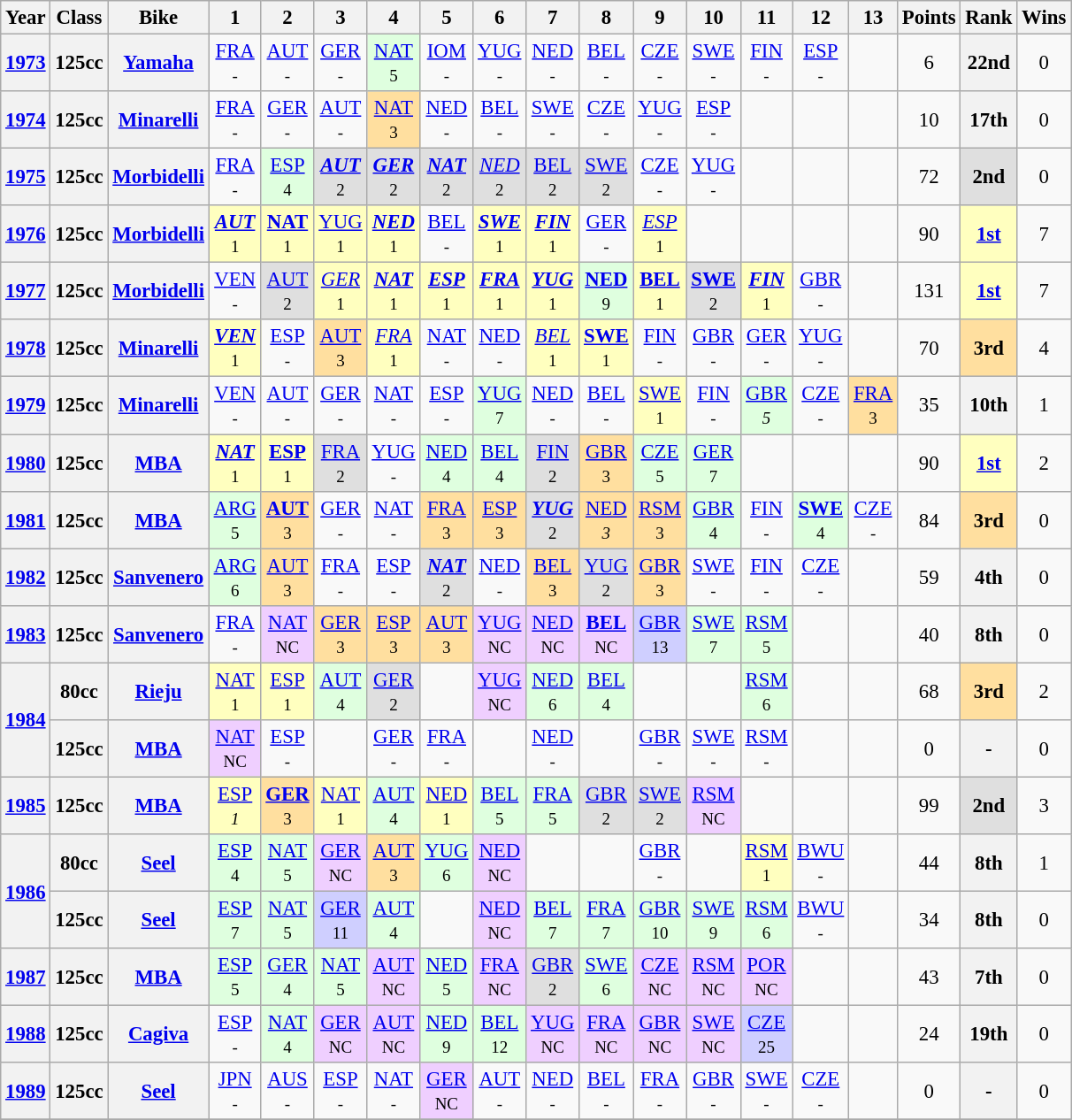<table class="wikitable" style="text-align:center; font-size:95%">
<tr>
<th>Year</th>
<th>Class</th>
<th>Bike</th>
<th>1</th>
<th>2</th>
<th>3</th>
<th>4</th>
<th>5</th>
<th>6</th>
<th>7</th>
<th>8</th>
<th>9</th>
<th>10</th>
<th>11</th>
<th>12</th>
<th>13</th>
<th>Points</th>
<th>Rank</th>
<th>Wins</th>
</tr>
<tr>
<th><a href='#'>1973</a></th>
<th>125cc</th>
<th><a href='#'>Yamaha</a></th>
<td><a href='#'>FRA</a><br><small>-</small></td>
<td><a href='#'>AUT</a><br><small>-</small></td>
<td><a href='#'>GER</a><br><small>-</small></td>
<td style="background:#DFFFDF;"><a href='#'>NAT</a><br><small>5</small></td>
<td><a href='#'>IOM</a><br><small>-</small></td>
<td><a href='#'>YUG</a><br><small>-</small></td>
<td><a href='#'>NED</a><br><small>-</small></td>
<td><a href='#'>BEL</a><br><small>-</small></td>
<td><a href='#'>CZE</a><br><small>-</small></td>
<td><a href='#'>SWE</a><br><small>-</small></td>
<td><a href='#'>FIN</a><br><small>-</small></td>
<td><a href='#'>ESP</a><br><small>-</small></td>
<td></td>
<td>6</td>
<th>22nd</th>
<td>0</td>
</tr>
<tr>
<th><a href='#'>1974</a></th>
<th>125cc</th>
<th><a href='#'>Minarelli</a></th>
<td><a href='#'>FRA</a><br><small>-</small></td>
<td><a href='#'>GER</a><br><small>-</small></td>
<td><a href='#'>AUT</a><br><small>-</small></td>
<td style="background:#FFDF9F;"><a href='#'>NAT</a><br><small>3</small></td>
<td><a href='#'>NED</a><br><small>-</small></td>
<td><a href='#'>BEL</a><br><small>-</small></td>
<td><a href='#'>SWE</a><br><small>-</small></td>
<td><a href='#'>CZE</a><br><small>-</small></td>
<td><a href='#'>YUG</a><br><small>-</small></td>
<td><a href='#'>ESP</a><br><small>-</small></td>
<td></td>
<td></td>
<td></td>
<td>10</td>
<th>17th</th>
<td>0</td>
</tr>
<tr>
<th><a href='#'>1975</a></th>
<th>125cc</th>
<th><a href='#'>Morbidelli</a></th>
<td><a href='#'>FRA</a><br><small>-</small></td>
<td style="background:#DFFFDF;"><a href='#'>ESP</a><br><small>4</small></td>
<td style="background:#DFDFDF;"><strong><em><a href='#'>AUT</a></em></strong><br><small>2</small></td>
<td style="background:#DFDFDF;"><strong><em><a href='#'>GER</a></em></strong><br><small>2</small></td>
<td style="background:#DFDFDF;"><strong><em><a href='#'>NAT</a></em></strong><br><small>2</small></td>
<td style="background:#DFDFDF;"><em><a href='#'>NED</a></em><br><small>2</small></td>
<td style="background:#DFDFDF;"><a href='#'>BEL</a><br><small>2</small></td>
<td style="background:#DFDFDF;"><a href='#'>SWE</a><br><small>2</small></td>
<td><a href='#'>CZE</a><br><small>-</small></td>
<td><a href='#'>YUG</a><br><small>-</small></td>
<td></td>
<td></td>
<td></td>
<td>72</td>
<td style="background:#DFDFDF;"><strong>2nd</strong></td>
<td>0</td>
</tr>
<tr>
<th><a href='#'>1976</a></th>
<th>125cc</th>
<th><a href='#'>Morbidelli</a></th>
<td style="background:#FFFFBF;"><strong><em><a href='#'>AUT</a></em></strong><br><small>1</small></td>
<td style="background:#FFFFBF;"><strong><a href='#'>NAT</a></strong><br><small>1</small></td>
<td style="background:#FFFFBF;"><a href='#'>YUG</a><br><small>1</small></td>
<td style="background:#FFFFBF;"><strong><em><a href='#'>NED</a></em></strong><br><small>1</small></td>
<td><a href='#'>BEL</a><br><small>-</small></td>
<td style="background:#FFFFBF;"><strong><em><a href='#'>SWE</a></em></strong><br><small>1</small></td>
<td style="background:#FFFFBF;"><strong><em><a href='#'>FIN</a></em></strong><br><small>1</small></td>
<td><a href='#'>GER</a><br><small>-</small></td>
<td style="background:#FFFFBF;"><em><a href='#'>ESP</a></em><br><small>1</small></td>
<td></td>
<td></td>
<td></td>
<td></td>
<td>90</td>
<td style="background:#FFFFBF;"><strong><a href='#'>1st</a></strong></td>
<td>7</td>
</tr>
<tr>
<th><a href='#'>1977</a></th>
<th>125cc</th>
<th><a href='#'>Morbidelli</a></th>
<td><a href='#'>VEN</a><br><small>-</small></td>
<td style="background:#DFDFDF;"><a href='#'>AUT</a><br><small>2</small></td>
<td style="background:#FFFFBF;"><em><a href='#'>GER</a></em><br><small>1</small></td>
<td style="background:#FFFFBF;"><strong><em><a href='#'>NAT</a></em></strong><br><small>1</small></td>
<td style="background:#FFFFBF;"><strong><em><a href='#'>ESP</a></em></strong><br><small>1</small></td>
<td style="background:#FFFFBF;"><strong><em><a href='#'>FRA</a></em></strong><br><small>1</small></td>
<td style="background:#FFFFBF;"><strong><em><a href='#'>YUG</a></em></strong><br><small>1</small></td>
<td style="background:#DFFFDF;"><strong><a href='#'>NED</a></strong><br><small>9</small></td>
<td style="background:#FFFFBF;"><strong><a href='#'>BEL</a></strong><br><small>1</small></td>
<td style="background:#DFDFDF;"><strong><a href='#'>SWE</a></strong><br><small>2</small></td>
<td style="background:#FFFFBF;"><strong><em><a href='#'>FIN</a></em></strong><br><small>1</small></td>
<td><a href='#'>GBR</a><br><small>-</small></td>
<td></td>
<td>131</td>
<td style="background:#FFFFBF;"><strong><a href='#'>1st</a></strong></td>
<td>7</td>
</tr>
<tr>
<th><a href='#'>1978</a></th>
<th>125cc</th>
<th><a href='#'>Minarelli</a></th>
<td style="background:#FFFFBF;"><strong><em><a href='#'>VEN</a></em></strong><br><small>1</small></td>
<td><a href='#'>ESP</a><br><small>-</small></td>
<td style="background:#FFDF9F;"><a href='#'>AUT</a><br><small>3</small></td>
<td style="background:#FFFFBF;"><em><a href='#'>FRA</a></em><br><small>1</small></td>
<td><a href='#'>NAT</a><br><small>-</small></td>
<td><a href='#'>NED</a><br><small>-</small></td>
<td style="background:#FFFFBF;"><em><a href='#'>BEL</a></em><br><small>1</small></td>
<td style="background:#FFFFBF;"><strong><a href='#'>SWE</a></strong><br><small>1</small></td>
<td><a href='#'>FIN</a><br><small>-</small></td>
<td><a href='#'>GBR</a><br><small>-</small></td>
<td><a href='#'>GER</a><br><small>-</small></td>
<td><a href='#'>YUG</a><br><small>-</small></td>
<td></td>
<td>70</td>
<td style="background:#FFDF9F;"><strong>3rd</strong></td>
<td>4</td>
</tr>
<tr>
<th><a href='#'>1979</a></th>
<th>125cc</th>
<th><a href='#'>Minarelli</a></th>
<td><a href='#'>VEN</a><br><small>-</small></td>
<td><a href='#'>AUT</a><br><small>-</small></td>
<td><a href='#'>GER</a><br><small>-</small></td>
<td><a href='#'>NAT</a><br><small>-</small></td>
<td><a href='#'>ESP</a><br><small>-</small></td>
<td style="background:#DFFFDF;"><a href='#'>YUG</a><br><small>7</small></td>
<td><a href='#'>NED</a><em><br><small>-</small></td>
<td><a href='#'>BEL</a><br><small>-</small></td>
<td style="background:#FFFFBF;"><a href='#'>SWE</a><br><small>1</small></td>
<td><a href='#'>FIN</a><br><small>-</small></td>
<td style="background:#DFFFDF;"></em><a href='#'>GBR</a><em><br><small>5</small></td>
<td><a href='#'>CZE</a><br><small>-</small></td>
<td style="background:#FFDF9F;"><a href='#'>FRA</a><br><small>3</small></td>
<td>35</td>
<th>10th</th>
<td>1</td>
</tr>
<tr>
<th><a href='#'>1980</a></th>
<th>125cc</th>
<th><a href='#'>MBA</a></th>
<td style="background:#FFFFBF;"><strong><em><a href='#'>NAT</a></em></strong><br><small>1</small></td>
<td style="background:#FFFFBF;"><strong><a href='#'>ESP</a></strong><br><small>1</small></td>
<td style="background:#DFDFDF;"><a href='#'>FRA</a><br><small>2</small></td>
<td><a href='#'>YUG</a><br><small>-</small></td>
<td style="background:#DFFFDF;"><a href='#'>NED</a><br><small>4</small></td>
<td style="background:#DFFFDF;"><a href='#'>BEL</a><br><small>4</small></td>
<td style="background:#DFDFDF;"><a href='#'>FIN</a><br><small>2</small></td>
<td style="background:#FFDF9F;"><a href='#'>GBR</a><br><small>3</small></td>
<td style="background:#DFFFDF;"><a href='#'>CZE</a><br><small>5</small></td>
<td style="background:#DFFFDF;"><a href='#'>GER</a><br><small>7</small></td>
<td></td>
<td></td>
<td></td>
<td>90</td>
<td style="background:#FFFFBF;"><strong><a href='#'>1st</a></strong></td>
<td>2</td>
</tr>
<tr>
<th><a href='#'>1981</a></th>
<th>125cc</th>
<th><a href='#'>MBA</a></th>
<td style="background:#DFFFDF;"><a href='#'>ARG</a><br><small>5</small></td>
<td style="background:#FFDF9F;"><strong><a href='#'>AUT</a></strong><br><small>3</small></td>
<td><a href='#'>GER</a><br><small>-</small></td>
<td><a href='#'>NAT</a><br><small>-</small></td>
<td style="background:#FFDF9F;"><a href='#'>FRA</a><br><small>3</small></td>
<td style="background:#FFDF9F;"><a href='#'>ESP</a><br><small>3</small></td>
<td style="background:#DFDFDF;"><strong><em><a href='#'>YUG</a></em></strong><br><small>2</small></td>
<td style="background:#FFDF9F;"></em><a href='#'>NED</a><em><br><small>3</small></td>
<td style="background:#FFDF9F;"><a href='#'>RSM</a><br><small>3</small></td>
<td style="background:#DFFFDF;"><a href='#'>GBR</a><br><small>4</small></td>
<td><a href='#'>FIN</a><br><small>-</small></td>
<td style="background:#DFFFDF;"><strong><a href='#'>SWE</a></strong><br><small>4</small></td>
<td><a href='#'>CZE</a><br><small>-</small></td>
<td>84</td>
<td style="background:#FFDF9F;"><strong>3rd</strong></td>
<td>0</td>
</tr>
<tr>
<th><a href='#'>1982</a></th>
<th>125cc</th>
<th><a href='#'>Sanvenero</a></th>
<td style="background:#DFFFDF;"><a href='#'>ARG</a><br><small>6</small></td>
<td style="background:#FFDF9F;"><a href='#'>AUT</a><br><small>3</small></td>
<td><a href='#'>FRA</a><br><small>-</small></td>
<td><a href='#'>ESP</a><br><small>-</small></td>
<td style="background:#DFDFDF;"><strong><em><a href='#'>NAT</a></em></strong><br><small>2</small></td>
<td><a href='#'>NED</a><br><small>-</small></td>
<td style="background:#FFDF9F;"><a href='#'>BEL</a><br><small>3</small></td>
<td style="background:#DFDFDF;"><a href='#'>YUG</a><br><small>2</small></td>
<td style="background:#FFDF9F;"><a href='#'>GBR</a><br><small>3</small></td>
<td><a href='#'>SWE</a><br><small>-</small></td>
<td><a href='#'>FIN</a><br><small>-</small></td>
<td><a href='#'>CZE</a><br><small>-</small></td>
<td></td>
<td>59</td>
<th>4th</th>
<td>0</td>
</tr>
<tr>
<th><a href='#'>1983</a></th>
<th>125cc</th>
<th><a href='#'>Sanvenero</a></th>
<td><a href='#'>FRA</a><br><small>-</small></td>
<td style="background:#EFCFFF;"><a href='#'>NAT</a><br><small>NC</small></td>
<td style="background:#FFDF9F;"><a href='#'>GER</a><br><small>3</small></td>
<td style="background:#FFDF9F;"><a href='#'>ESP</a><br><small>3</small></td>
<td style="background:#FFDF9F;"><a href='#'>AUT</a><br><small>3</small></td>
<td style="background:#EFCFFF;"><a href='#'>YUG</a><br><small>NC</small></td>
<td style="background:#EFCFFF;"><a href='#'>NED</a><br><small>NC</small></td>
<td style="background:#EFCFFF;"><strong><a href='#'>BEL</a></strong><br><small>NC</small></td>
<td style="background:#CFCFFF;"><a href='#'>GBR</a><br><small>13</small></td>
<td style="background:#DFFFDF;"><a href='#'>SWE</a><br><small>7</small></td>
<td style="background:#DFFFDF;"><a href='#'>RSM</a><br><small>5</small></td>
<td></td>
<td></td>
<td>40</td>
<th>8th</th>
<td>0</td>
</tr>
<tr>
<th rowspan=2><a href='#'>1984</a></th>
<th>80cc</th>
<th><a href='#'>Rieju</a></th>
<td style="background:#FFFFBF;"><a href='#'>NAT</a><br><small>1</small></td>
<td style="background:#FFFFBF;"><a href='#'>ESP</a><br><small>1</small></td>
<td style="background:#DFFFDF;"><a href='#'>AUT</a><br><small>4</small></td>
<td style="background:#DFDFDF;"><a href='#'>GER</a><br><small>2</small></td>
<td></td>
<td style="background:#EFCFFF;"><a href='#'>YUG</a><br><small>NC</small></td>
<td style="background:#DFFFDF;"><a href='#'>NED</a><br><small>6</small></td>
<td style="background:#DFFFDF;"><a href='#'>BEL</a><br><small>4</small></td>
<td></td>
<td></td>
<td style="background:#DFFFDF;"><a href='#'>RSM</a><br><small>6</small></td>
<td></td>
<td></td>
<td>68</td>
<td style="background:#FFDF9F;"><strong>3rd</strong></td>
<td>2</td>
</tr>
<tr>
<th>125cc</th>
<th><a href='#'>MBA</a></th>
<td style="background:#EFCFFF;"><a href='#'>NAT</a><br><small>NC</small></td>
<td><a href='#'>ESP</a><br><small>-</small></td>
<td></td>
<td><a href='#'>GER</a><br><small>-</small></td>
<td><a href='#'>FRA</a><br><small>-</small></td>
<td></td>
<td><a href='#'>NED</a><br><small>-</small></td>
<td></td>
<td><a href='#'>GBR</a><br><small>-</small></td>
<td><a href='#'>SWE</a><br><small>-</small></td>
<td><a href='#'>RSM</a><br><small>-</small></td>
<td></td>
<td></td>
<td>0</td>
<th>-</th>
<td>0</td>
</tr>
<tr>
<th><a href='#'>1985</a></th>
<th>125cc</th>
<th><a href='#'>MBA</a></th>
<td style="background:#FFFFBF;"></em><a href='#'>ESP</a><em><br><small>1</small></td>
<td style="background:#FFDF9F;"><strong><a href='#'>GER</a></strong><br><small>3</small></td>
<td style="background:#FFFFBF;"><a href='#'>NAT</a><br><small>1</small></td>
<td style="background:#DFFFDF;"><a href='#'>AUT</a><br><small>4</small></td>
<td style="background:#FFFFBF;"><a href='#'>NED</a><br><small>1</small></td>
<td style="background:#DFFFDF;"><a href='#'>BEL</a><br><small>5</small></td>
<td style="background:#DFFFDF;"><a href='#'>FRA</a><br><small>5</small></td>
<td style="background:#DFDFDF;"><a href='#'>GBR</a><br><small>2</small></td>
<td style="background:#DFDFDF;"><a href='#'>SWE</a><br><small>2</small></td>
<td style="background:#EFCFFF;"><a href='#'>RSM</a><br><small>NC</small></td>
<td></td>
<td></td>
<td></td>
<td>99</td>
<td style="background:#DFDFDF;"><strong>2nd</strong></td>
<td>3</td>
</tr>
<tr>
<th rowspan=2><a href='#'>1986</a></th>
<th>80cc</th>
<th><a href='#'>Seel</a></th>
<td style="background:#DFFFDF;"><a href='#'>ESP</a><br><small>4</small></td>
<td style="background:#DFFFDF;"><a href='#'>NAT</a><br><small>5</small></td>
<td style="background:#EFCFFF;"><a href='#'>GER</a><br><small>NC</small></td>
<td style="background:#FFDF9F;"><a href='#'>AUT</a><br><small>3</small></td>
<td style="background:#DFFFDF;"><a href='#'>YUG</a><br><small>6</small></td>
<td style="background:#EFCFFF;"><a href='#'>NED</a><br><small>NC</small></td>
<td></td>
<td></td>
<td><a href='#'>GBR</a><br><small>-</small></td>
<td></td>
<td style="background:#FFFFBF;"><a href='#'>RSM</a><br><small>1</small></td>
<td><a href='#'>BWU</a><br><small>-</small></td>
<td></td>
<td>44</td>
<th>8th</th>
<td>1</td>
</tr>
<tr>
<th>125cc</th>
<th><a href='#'>Seel</a></th>
<td style="background:#DFFFDF;"><a href='#'>ESP</a><br><small>7</small></td>
<td style="background:#DFFFDF;"><a href='#'>NAT</a><br><small>5</small></td>
<td style="background:#CFCFFF;"><a href='#'>GER</a><br><small>11</small></td>
<td style="background:#DFFFDF;"><a href='#'>AUT</a><br><small>4</small></td>
<td></td>
<td style="background:#EFCFFF;"><a href='#'>NED</a><br><small>NC</small></td>
<td style="background:#DFFFDF;"><a href='#'>BEL</a><br><small>7</small></td>
<td style="background:#DFFFDF;"><a href='#'>FRA</a><br><small>7</small></td>
<td style="background:#DFFFDF;"><a href='#'>GBR</a><br><small>10</small></td>
<td style="background:#DFFFDF;"><a href='#'>SWE</a><br><small>9</small></td>
<td style="background:#DFFFDF;"><a href='#'>RSM</a><br><small>6</small></td>
<td><a href='#'>BWU</a><br><small>-</small></td>
<td></td>
<td>34</td>
<th>8th</th>
<td>0</td>
</tr>
<tr>
<th><a href='#'>1987</a></th>
<th>125cc</th>
<th><a href='#'>MBA</a></th>
<td style="background:#DFFFDF;"><a href='#'>ESP</a><br><small>5</small></td>
<td style="background:#DFFFDF;"><a href='#'>GER</a><br><small>4</small></td>
<td style="background:#DFFFDF;"><a href='#'>NAT</a><br><small>5</small></td>
<td style="background:#EFCFFF;"><a href='#'>AUT</a><br><small>NC</small></td>
<td style="background:#DFFFDF;"><a href='#'>NED</a><br><small>5</small></td>
<td style="background:#EFCFFF;"><a href='#'>FRA</a><br><small>NC</small></td>
<td style="background:#DFDFDF;"><a href='#'>GBR</a><br><small>2</small></td>
<td style="background:#DFFFDF;"><a href='#'>SWE</a><br><small>6</small></td>
<td style="background:#EFCFFF;"><a href='#'>CZE</a><br><small>NC</small></td>
<td style="background:#EFCFFF;"><a href='#'>RSM</a><br><small>NC</small></td>
<td style="background:#EFCFFF;"><a href='#'>POR</a><br><small>NC</small></td>
<td></td>
<td></td>
<td>43</td>
<th>7th</th>
<td>0</td>
</tr>
<tr>
<th><a href='#'>1988</a></th>
<th>125cc</th>
<th><a href='#'>Cagiva</a></th>
<td><a href='#'>ESP</a><br><small>-</small></td>
<td style="background:#DFFFDF;"><a href='#'>NAT</a><br><small>4</small></td>
<td style="background:#EFCFFF;"><a href='#'>GER</a><br><small>NC</small></td>
<td style="background:#EFCFFF;"><a href='#'>AUT</a><br><small>NC</small></td>
<td style="background:#DFFFDF;"><a href='#'>NED</a><br><small>9</small></td>
<td style="background:#DFFFDF;"><a href='#'>BEL</a><br><small>12</small></td>
<td style="background:#EFCFFF;"><a href='#'>YUG</a><br><small>NC</small></td>
<td style="background:#EFCFFF;"><a href='#'>FRA</a><br><small>NC</small></td>
<td style="background:#EFCFFF;"><a href='#'>GBR</a><br><small>NC</small></td>
<td style="background:#EFCFFF;"><a href='#'>SWE</a><br><small>NC</small></td>
<td style="background:#CFCFFF;"><a href='#'>CZE</a><br><small>25</small></td>
<td></td>
<td></td>
<td>24</td>
<th>19th</th>
<td>0</td>
</tr>
<tr>
<th><a href='#'>1989</a></th>
<th>125cc</th>
<th><a href='#'>Seel</a></th>
<td><a href='#'>JPN</a><br><small>-</small></td>
<td><a href='#'>AUS</a><br><small>-</small></td>
<td><a href='#'>ESP</a><br><small>-</small></td>
<td><a href='#'>NAT</a><br><small>-</small></td>
<td style="background:#EFCFFF;"><a href='#'>GER</a><br><small>NC</small></td>
<td><a href='#'>AUT</a><br><small>-</small></td>
<td><a href='#'>NED</a><br><small>-</small></td>
<td><a href='#'>BEL</a><br><small>-</small></td>
<td><a href='#'>FRA</a><br><small>-</small></td>
<td><a href='#'>GBR</a><br><small>-</small></td>
<td><a href='#'>SWE</a><br><small>-</small></td>
<td><a href='#'>CZE</a><br><small>-</small></td>
<td></td>
<td>0</td>
<th>-</th>
<td>0</td>
</tr>
<tr>
</tr>
</table>
